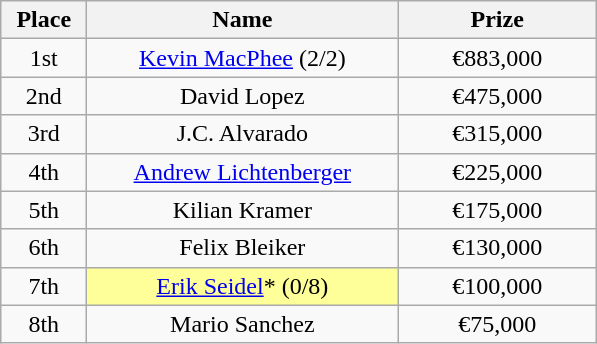<table class="wikitable">
<tr>
<th width="50">Place</th>
<th width="200">Name</th>
<th width="125">Prize</th>
</tr>
<tr>
<td align="center">1st</td>
<td align="center"><a href='#'>Kevin MacPhee</a> (2/2)</td>
<td align="center">€883,000</td>
</tr>
<tr>
<td align="center">2nd</td>
<td align="center">David Lopez</td>
<td align="center">€475,000</td>
</tr>
<tr>
<td align="center">3rd</td>
<td align="center">J.C. Alvarado</td>
<td align="center">€315,000</td>
</tr>
<tr>
<td align="center">4th</td>
<td align="center"><a href='#'>Andrew Lichtenberger</a></td>
<td align="center">€225,000</td>
</tr>
<tr>
<td align="center">5th</td>
<td align="center">Kilian Kramer</td>
<td align="center">€175,000</td>
</tr>
<tr>
<td align="center">6th</td>
<td align="center">Felix Bleiker</td>
<td align="center">€130,000</td>
</tr>
<tr>
<td align="center">7th</td>
<td align="center"  bgcolor="#FFFF99"><a href='#'>Erik Seidel</a>* (0/8)</td>
<td align="center">€100,000</td>
</tr>
<tr>
<td align="center">8th</td>
<td align="center">Mario Sanchez</td>
<td align="center">€75,000</td>
</tr>
</table>
